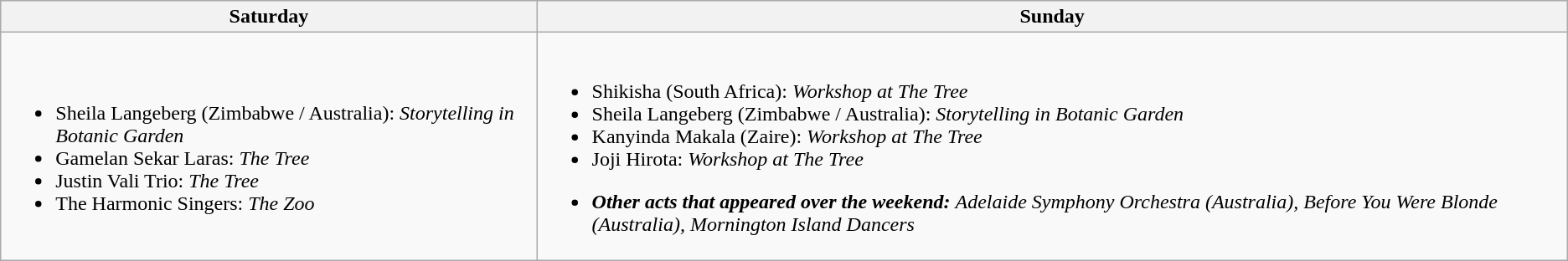<table class="wikitable">
<tr>
<th>Saturday</th>
<th>Sunday</th>
</tr>
<tr>
<td><br><ul><li>Sheila Langeberg (Zimbabwe / Australia): <em>Storytelling in Botanic Garden</em></li><li>Gamelan Sekar Laras: <em>The Tree</em></li><li>Justin Vali Trio: <em>The Tree</em></li><li>The Harmonic Singers: <em>The Zoo</em></li></ul></td>
<td><br><ul><li>Shikisha (South Africa): <em>Workshop at The Tree</em></li><li>Sheila Langeberg (Zimbabwe / Australia): <em>Storytelling in Botanic Garden</em></li><li>Kanyinda Makala (Zaire): <em>Workshop at The Tree</em></li><li>Joji Hirota: <em>Workshop at The Tree</em></li></ul><ul><li><strong><em>Other acts that appeared over the weekend:</em></strong> <em>Adelaide Symphony Orchestra (Australia), Before You Were Blonde (Australia), Mornington Island Dancers</em></li></ul></td>
</tr>
</table>
